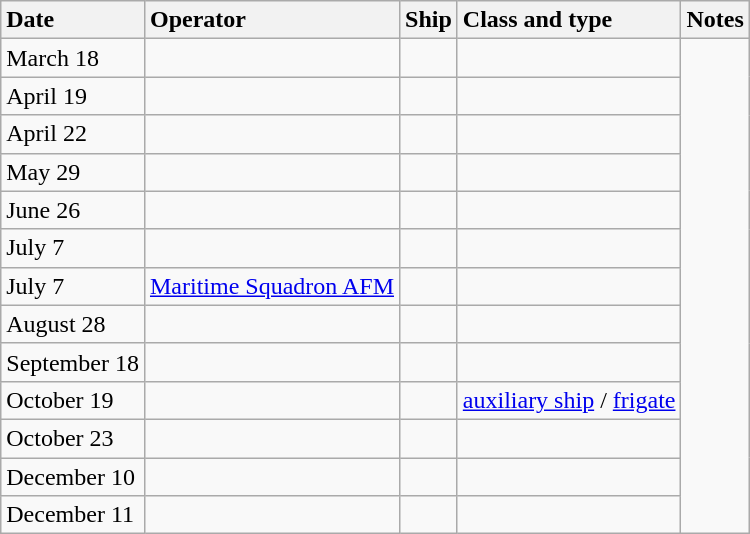<table class="wikitable nowraplinks">
<tr>
<th style="text-align: left">Date</th>
<th style="text-align: left">Operator</th>
<th style="text-align: left">Ship</th>
<th style="text-align: left">Class and type</th>
<th style="text-align: left">Notes</th>
</tr>
<tr ---->
<td>March 18</td>
<td></td>
<td><strong></strong></td>
<td></td>
</tr>
<tr ---->
<td>April 19</td>
<td></td>
<td><strong></strong></td>
<td></td>
</tr>
<tr ---->
<td>April 22</td>
<td></td>
<td><strong></strong></td>
<td></td>
</tr>
<tr ---->
<td>May 29</td>
<td></td>
<td><strong></strong></td>
<td></td>
</tr>
<tr ---->
<td>June 26</td>
<td></td>
<td><strong></strong></td>
<td></td>
</tr>
<tr ---->
<td>July 7</td>
<td></td>
<td><strong></strong></td>
<td></td>
</tr>
<tr ---->
<td>July 7</td>
<td> <a href='#'>Maritime Squadron AFM</a></td>
<td><strong></strong></td>
<td></td>
</tr>
<tr ---->
<td>August 28</td>
<td></td>
<td><strong></strong></td>
<td></td>
</tr>
<tr ---->
<td>September 18</td>
<td></td>
<td><strong></strong></td>
<td></td>
</tr>
<tr ---->
<td>October 19</td>
<td></td>
<td><strong></strong></td>
<td> <a href='#'>auxiliary ship</a> / <a href='#'>frigate</a></td>
</tr>
<tr ---->
<td>October 23</td>
<td></td>
<td><strong></strong></td>
<td></td>
</tr>
<tr ---->
<td>December 10</td>
<td></td>
<td><strong></strong></td>
<td></td>
</tr>
<tr ---->
<td>December 11</td>
<td></td>
<td><strong></strong></td>
<td></td>
</tr>
</table>
